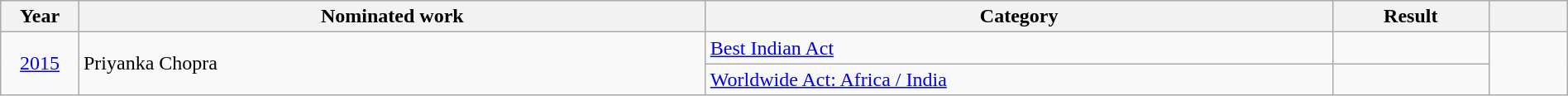<table class="wikitable sortable" width=100%>
<tr>
<th width=5%>Year</th>
<th width=40%>Nominated work</th>
<th width=40%>Category</th>
<th width=10%>Result</th>
<th width=5%></th>
</tr>
<tr>
<td rowspan="2" style="text-align:center;"><a href='#'>2015</a></td>
<td rowspan="2" style="text-align:left;">Priyanka Chopra</td>
<td><a href='#'>Best Indian Act</a></td>
<td></td>
<td rowspan="2" style="text-align:center;"></td>
</tr>
<tr>
<td><a href='#'>Worldwide Act: Africa / India</a></td>
<td></td>
</tr>
</table>
